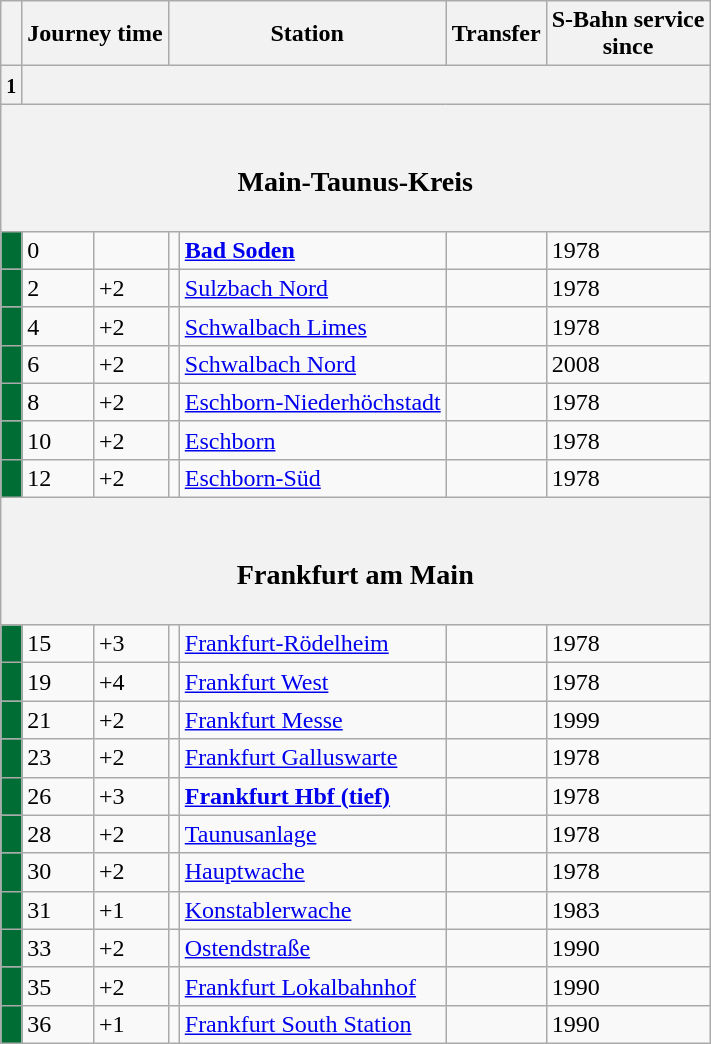<table class="wikitable" summary="Stations of the S3 service">
<tr>
<th colspan="1" align="center" scope="col"></th>
<th colspan="2">Journey time</th>
<th colspan="2" scope="col">Station</th>
<th scope="col">Transfer</th>
<th scope="col">S-Bahn service<br>since</th>
</tr>
<tr>
<th><small>1</small></th>
<th colspan="6"></th>
</tr>
<tr>
<th colspan="13" align="center" class="hintergrundfarbe5"><br><h3>Main-Taunus-Kreis</h3></th>
</tr>
<tr>
<td style="background-color:#006e34"></td>
<td>0</td>
<td></td>
<td></td>
<td><strong><a href='#'>Bad Soden</a></strong></td>
<td></td>
<td>1978</td>
</tr>
<tr>
<td style="background-color:#006e34"></td>
<td>2</td>
<td>+2</td>
<td></td>
<td><a href='#'>Sulzbach Nord</a></td>
<td></td>
<td>1978</td>
</tr>
<tr>
<td style="background-color:#006e34"></td>
<td>4</td>
<td>+2</td>
<td></td>
<td><a href='#'>Schwalbach Limes</a></td>
<td></td>
<td>1978</td>
</tr>
<tr>
<td style="background-color:#006e34"></td>
<td>6</td>
<td>+2</td>
<td></td>
<td><a href='#'>Schwalbach Nord</a></td>
<td></td>
<td>2008</td>
</tr>
<tr>
<td style="background-color:#006e34"></td>
<td>8</td>
<td>+2</td>
<td></td>
<td><a href='#'>Eschborn-Niederhöchstadt</a></td>
<td></td>
<td>1978</td>
</tr>
<tr>
<td style="background-color:#006e34"></td>
<td>10</td>
<td>+2</td>
<td></td>
<td><a href='#'>Eschborn</a></td>
<td></td>
<td>1978</td>
</tr>
<tr>
<td style="background-color:#006e34"></td>
<td>12</td>
<td>+2</td>
<td></td>
<td><a href='#'>Eschborn-Süd</a></td>
<td></td>
<td>1978</td>
</tr>
<tr>
<th colspan="13" align="center" class="hintergrundfarbe5"><br><h3>Frankfurt am Main</h3></th>
</tr>
<tr>
<td style="background-color:#006e34"></td>
<td>15</td>
<td>+3</td>
<td></td>
<td><a href='#'>Frankfurt-Rödelheim</a></td>
<td> </td>
<td>1978</td>
</tr>
<tr>
<td style="background-color:#006e34"></td>
<td>19</td>
<td>+4</td>
<td></td>
<td><a href='#'>Frankfurt West</a></td>
<td>  </td>
<td>1978</td>
</tr>
<tr>
<td style="background-color:#006e34"></td>
<td>21</td>
<td>+2</td>
<td></td>
<td><a href='#'>Frankfurt Messe</a></td>
<td>  </td>
<td>1999</td>
</tr>
<tr>
<td style="background-color:#006e34"></td>
<td>23</td>
<td>+2</td>
<td></td>
<td><a href='#'>Frankfurt Galluswarte</a></td>
<td>  </td>
<td>1978</td>
</tr>
<tr>
<td style="background-color:#006e34"></td>
<td>26</td>
<td>+3</td>
<td></td>
<td><strong><a href='#'>Frankfurt Hbf (tief)</a></strong></td>
<td>         </td>
<td>1978</td>
</tr>
<tr>
<td style="background-color:#006e34"></td>
<td>28</td>
<td>+2</td>
<td></td>
<td><a href='#'>Taunusanlage</a></td>
<td>      </td>
<td>1978</td>
</tr>
<tr>
<td style="background-color:#006e34"></td>
<td>30</td>
<td>+2</td>
<td></td>
<td><a href='#'>Hauptwache</a></td>
<td>            </td>
<td>1978</td>
</tr>
<tr>
<td style="background-color:#006e34"></td>
<td>31</td>
<td>+1</td>
<td></td>
<td><a href='#'>Konstablerwache</a></td>
<td>          </td>
<td>1983</td>
</tr>
<tr>
<td style="background-color:#006e34"></td>
<td>33</td>
<td>+2</td>
<td></td>
<td><a href='#'>Ostendstraße</a></td>
<td>      </td>
<td>1990</td>
</tr>
<tr>
<td style="background-color:#006e34"></td>
<td>35</td>
<td>+2</td>
<td></td>
<td><a href='#'>Frankfurt Lokalbahnhof</a></td>
<td>  </td>
<td>1990</td>
</tr>
<tr>
<td style="background-color:#006e34"></td>
<td>36</td>
<td>+1</td>
<td></td>
<td><a href='#'>Frankfurt South Station</a></td>
<td>      </td>
<td>1990</td>
</tr>
</table>
